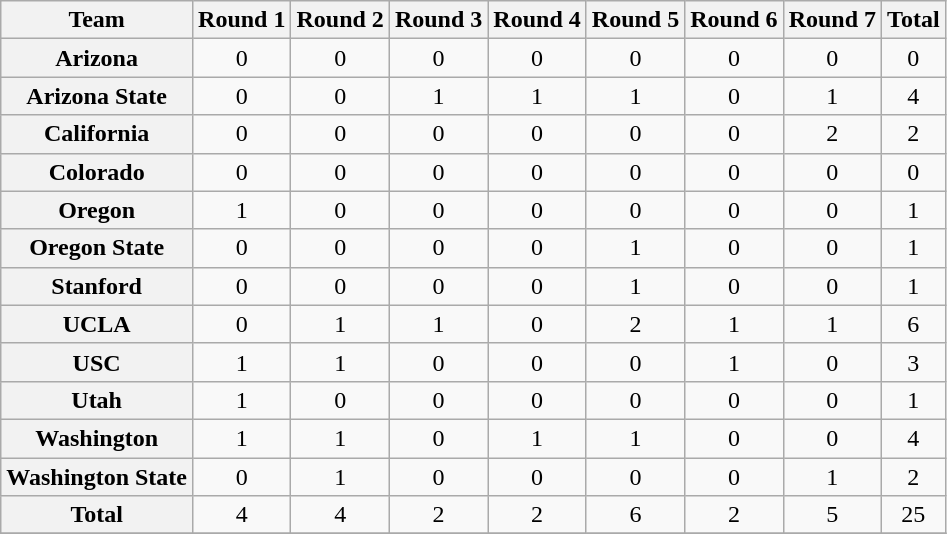<table class="wikitable sortable" style="text-align: center;">
<tr>
<th>Team</th>
<th>Round 1</th>
<th>Round 2</th>
<th>Round 3</th>
<th>Round 4</th>
<th>Round 5</th>
<th>Round 6</th>
<th>Round 7</th>
<th>Total</th>
</tr>
<tr>
<th style=>Arizona</th>
<td>0</td>
<td>0</td>
<td>0</td>
<td>0</td>
<td>0</td>
<td>0</td>
<td>0</td>
<td>0</td>
</tr>
<tr>
<th style=>Arizona State</th>
<td>0</td>
<td>0</td>
<td>1</td>
<td>1</td>
<td>1</td>
<td>0</td>
<td>1</td>
<td>4</td>
</tr>
<tr>
<th style=>California</th>
<td>0</td>
<td>0</td>
<td>0</td>
<td>0</td>
<td>0</td>
<td>0</td>
<td>2</td>
<td>2</td>
</tr>
<tr>
<th style=>Colorado</th>
<td>0</td>
<td>0</td>
<td>0</td>
<td>0</td>
<td>0</td>
<td>0</td>
<td>0</td>
<td>0</td>
</tr>
<tr>
<th style=>Oregon</th>
<td>1</td>
<td>0</td>
<td>0</td>
<td>0</td>
<td>0</td>
<td>0</td>
<td>0</td>
<td>1</td>
</tr>
<tr>
<th style=>Oregon State</th>
<td>0</td>
<td>0</td>
<td>0</td>
<td>0</td>
<td>1</td>
<td>0</td>
<td>0</td>
<td>1</td>
</tr>
<tr>
<th style=>Stanford</th>
<td>0</td>
<td>0</td>
<td>0</td>
<td>0</td>
<td>1</td>
<td>0</td>
<td>0</td>
<td>1</td>
</tr>
<tr>
<th style=>UCLA</th>
<td>0</td>
<td>1</td>
<td>1</td>
<td>0</td>
<td>2</td>
<td>1</td>
<td>1</td>
<td>6</td>
</tr>
<tr>
<th style=>USC</th>
<td>1</td>
<td>1</td>
<td>0</td>
<td>0</td>
<td>0</td>
<td>1</td>
<td>0</td>
<td>3</td>
</tr>
<tr>
<th style=>Utah</th>
<td>1</td>
<td>0</td>
<td>0</td>
<td>0</td>
<td>0</td>
<td>0</td>
<td>0</td>
<td>1</td>
</tr>
<tr>
<th style=>Washington</th>
<td>1</td>
<td>1</td>
<td>0</td>
<td>1</td>
<td>1</td>
<td>0</td>
<td>0</td>
<td>4</td>
</tr>
<tr>
<th style=>Washington State</th>
<td>0</td>
<td>1</td>
<td>0</td>
<td>0</td>
<td>0</td>
<td>0</td>
<td>1</td>
<td>2</td>
</tr>
<tr>
<th>Total</th>
<td>4</td>
<td>4</td>
<td>2</td>
<td>2</td>
<td>6</td>
<td>2</td>
<td>5</td>
<td>25</td>
</tr>
<tr>
</tr>
</table>
